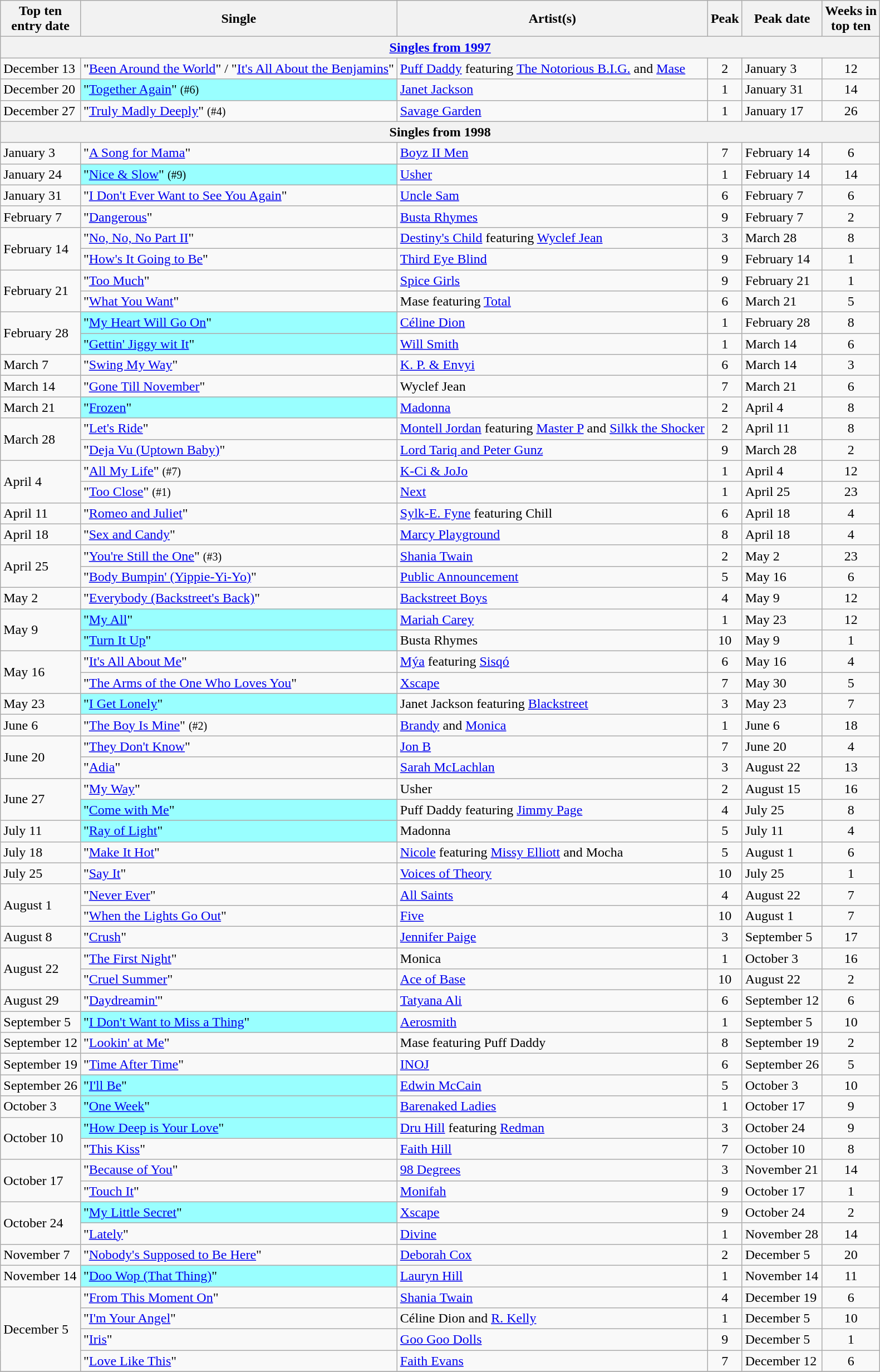<table class="wikitable sortable">
<tr>
<th>Top ten<br>entry date</th>
<th>Single</th>
<th>Artist(s)</th>
<th data-sort-type="number">Peak</th>
<th>Peak date</th>
<th data-sort-type="number">Weeks in<br>top ten</th>
</tr>
<tr>
<th colspan=6><a href='#'>Singles from 1997</a></th>
</tr>
<tr>
<td>December 13</td>
<td>"<a href='#'>Been Around the World</a>" / "<a href='#'>It's All About the Benjamins</a>"</td>
<td><a href='#'>Puff Daddy</a> featuring <a href='#'>The Notorious B.I.G.</a> and <a href='#'>Mase</a></td>
<td align=center>2</td>
<td>January 3</td>
<td align=center>12</td>
</tr>
<tr>
<td>December 20</td>
<td bgcolor = #99FFFF>"<a href='#'>Together Again</a>" <small>(#6)</small> </td>
<td><a href='#'>Janet Jackson</a></td>
<td align=center>1</td>
<td>January 31</td>
<td align=center>14</td>
</tr>
<tr>
<td>December 27</td>
<td>"<a href='#'>Truly Madly Deeply</a>" <small>(#4)</small></td>
<td><a href='#'>Savage Garden</a></td>
<td align=center>1</td>
<td>January 17</td>
<td align=center>26</td>
</tr>
<tr>
<th colspan=6>Singles from 1998</th>
</tr>
<tr>
<td>January 3</td>
<td>"<a href='#'>A Song for Mama</a>"</td>
<td><a href='#'>Boyz II Men</a></td>
<td align=center>7</td>
<td>February 14</td>
<td align=center>6</td>
</tr>
<tr>
<td>January 24</td>
<td bgcolor = #99FFFF>"<a href='#'>Nice & Slow</a>" <small>(#9)</small> </td>
<td><a href='#'>Usher</a></td>
<td align=center>1</td>
<td>February 14</td>
<td align=center>14</td>
</tr>
<tr>
<td>January 31</td>
<td>"<a href='#'>I Don't Ever Want to See You Again</a>"</td>
<td><a href='#'>Uncle Sam</a></td>
<td align=center>6</td>
<td>February 7</td>
<td align=center>6</td>
</tr>
<tr>
<td>February 7</td>
<td>"<a href='#'>Dangerous</a>"</td>
<td><a href='#'>Busta Rhymes</a></td>
<td align=center>9</td>
<td>February 7</td>
<td align=center>2</td>
</tr>
<tr>
<td rowspan="2">February 14</td>
<td>"<a href='#'>No, No, No Part II</a>"</td>
<td><a href='#'>Destiny's Child</a> featuring <a href='#'>Wyclef Jean</a></td>
<td align=center>3</td>
<td>March 28</td>
<td align=center>8</td>
</tr>
<tr>
<td>"<a href='#'>How's It Going to Be</a>"</td>
<td><a href='#'>Third Eye Blind</a></td>
<td align=center>9</td>
<td>February 14</td>
<td align=center>1</td>
</tr>
<tr>
<td rowspan="2">February 21</td>
<td>"<a href='#'>Too Much</a>"</td>
<td><a href='#'>Spice Girls</a></td>
<td align=center>9</td>
<td>February 21</td>
<td align=center>1</td>
</tr>
<tr>
<td>"<a href='#'>What You Want</a>"</td>
<td>Mase featuring <a href='#'>Total</a></td>
<td align=center>6</td>
<td>March 21</td>
<td align=center>5</td>
</tr>
<tr>
<td rowspan="2">February 28</td>
<td bgcolor = #99FFFF>"<a href='#'>My Heart Will Go On</a>" </td>
<td><a href='#'>Céline Dion</a></td>
<td align=center>1</td>
<td>February 28</td>
<td align=center>8</td>
</tr>
<tr>
<td bgcolor = #99FFFF>"<a href='#'>Gettin' Jiggy wit It</a>" </td>
<td><a href='#'>Will Smith</a></td>
<td align=center>1</td>
<td>March 14</td>
<td align=center>6</td>
</tr>
<tr>
<td>March 7</td>
<td>"<a href='#'>Swing My Way</a>"</td>
<td><a href='#'>K. P. & Envyi</a></td>
<td align=center>6</td>
<td>March 14</td>
<td align=center>3</td>
</tr>
<tr>
<td>March 14</td>
<td>"<a href='#'>Gone Till November</a>"</td>
<td>Wyclef Jean</td>
<td align=center>7</td>
<td>March 21</td>
<td align=center>6</td>
</tr>
<tr>
<td>March 21</td>
<td bgcolor = #99FFFF>"<a href='#'>Frozen</a>" </td>
<td><a href='#'>Madonna</a></td>
<td align=center>2</td>
<td>April 4</td>
<td align=center>8</td>
</tr>
<tr>
<td rowspan="2">March 28</td>
<td>"<a href='#'>Let's Ride</a>"</td>
<td><a href='#'>Montell Jordan</a> featuring <a href='#'>Master P</a> and <a href='#'>Silkk the Shocker</a></td>
<td align=center>2</td>
<td>April 11</td>
<td align=center>8</td>
</tr>
<tr>
<td>"<a href='#'>Deja Vu (Uptown Baby)</a>"</td>
<td><a href='#'>Lord Tariq and Peter Gunz</a></td>
<td align=center>9</td>
<td>March 28</td>
<td align=center>2</td>
</tr>
<tr>
<td rowspan="2">April 4</td>
<td>"<a href='#'>All My Life</a>" <small>(#7)</small></td>
<td><a href='#'>K-Ci & JoJo</a></td>
<td align=center>1</td>
<td>April 4</td>
<td align=center>12</td>
</tr>
<tr>
<td>"<a href='#'>Too Close</a>" <small>(#1)</small></td>
<td><a href='#'>Next</a></td>
<td align=center>1</td>
<td>April 25</td>
<td align=center>23</td>
</tr>
<tr>
<td>April 11</td>
<td>"<a href='#'>Romeo and Juliet</a>"</td>
<td><a href='#'>Sylk-E. Fyne</a> featuring Chill</td>
<td align=center>6</td>
<td>April 18</td>
<td align=center>4</td>
</tr>
<tr>
<td>April 18</td>
<td>"<a href='#'>Sex and Candy</a>"</td>
<td><a href='#'>Marcy Playground</a></td>
<td align=center>8</td>
<td>April 18</td>
<td align=center>4</td>
</tr>
<tr>
<td rowspan="2">April 25</td>
<td>"<a href='#'>You're Still the One</a>" <small>(#3)</small></td>
<td><a href='#'>Shania Twain</a></td>
<td align=center>2</td>
<td>May 2</td>
<td align=center>23</td>
</tr>
<tr>
<td>"<a href='#'>Body Bumpin' (Yippie-Yi-Yo)</a>"</td>
<td><a href='#'>Public Announcement</a></td>
<td align=center>5</td>
<td>May 16</td>
<td align=center>6</td>
</tr>
<tr>
<td>May 2</td>
<td>"<a href='#'>Everybody (Backstreet's Back)</a>"</td>
<td><a href='#'>Backstreet Boys</a></td>
<td align=center>4</td>
<td>May 9</td>
<td align=center>12</td>
</tr>
<tr>
<td rowspan="2">May 9</td>
<td bgcolor = #99FFFF>"<a href='#'>My All</a>" </td>
<td><a href='#'>Mariah Carey</a></td>
<td align=center>1</td>
<td>May 23</td>
<td align=center>12</td>
</tr>
<tr>
<td bgcolor = #99FFFF>"<a href='#'>Turn It Up</a>" </td>
<td>Busta Rhymes</td>
<td align=center>10</td>
<td>May 9</td>
<td align=center>1</td>
</tr>
<tr>
<td rowspan="2">May 16</td>
<td>"<a href='#'>It's All About Me</a>"</td>
<td><a href='#'>Mýa</a> featuring <a href='#'>Sisqó</a></td>
<td align=center>6</td>
<td>May 16</td>
<td align=center>4</td>
</tr>
<tr>
<td>"<a href='#'>The Arms of the One Who Loves You</a>"</td>
<td><a href='#'>Xscape</a></td>
<td align=center>7</td>
<td>May 30</td>
<td align=center>5</td>
</tr>
<tr>
<td>May 23</td>
<td bgcolor = #99FFFF>"<a href='#'>I Get Lonely</a>" </td>
<td>Janet Jackson featuring <a href='#'>Blackstreet</a></td>
<td align=center>3</td>
<td>May 23</td>
<td align=center>7</td>
</tr>
<tr>
<td>June 6</td>
<td>"<a href='#'>The Boy Is Mine</a>" <small>(#2)</small></td>
<td><a href='#'>Brandy</a> and <a href='#'>Monica</a></td>
<td align=center>1</td>
<td>June 6</td>
<td align=center>18</td>
</tr>
<tr>
<td rowspan="2">June 20</td>
<td>"<a href='#'>They Don't Know</a>"</td>
<td><a href='#'>Jon B</a></td>
<td align=center>7</td>
<td>June 20</td>
<td align=center>4</td>
</tr>
<tr>
<td>"<a href='#'>Adia</a>"</td>
<td><a href='#'>Sarah McLachlan</a></td>
<td align=center>3</td>
<td>August 22</td>
<td align=center>13</td>
</tr>
<tr>
<td rowspan="2">June 27</td>
<td>"<a href='#'>My Way</a>"</td>
<td>Usher</td>
<td align=center>2</td>
<td>August 15</td>
<td align=center>16</td>
</tr>
<tr>
<td bgcolor = #99FFFF>"<a href='#'>Come with Me</a>" </td>
<td>Puff Daddy featuring <a href='#'>Jimmy Page</a></td>
<td align=center>4</td>
<td>July 25</td>
<td align=center>8</td>
</tr>
<tr>
<td>July 11</td>
<td bgcolor = #99FFFF>"<a href='#'>Ray of Light</a>" </td>
<td>Madonna</td>
<td align=center>5</td>
<td>July 11</td>
<td align=center>4</td>
</tr>
<tr>
<td>July 18</td>
<td>"<a href='#'>Make It Hot</a>"</td>
<td><a href='#'>Nicole</a> featuring <a href='#'>Missy Elliott</a> and Mocha</td>
<td align=center>5</td>
<td>August 1</td>
<td align=center>6</td>
</tr>
<tr>
<td>July 25</td>
<td>"<a href='#'>Say It</a>"</td>
<td><a href='#'>Voices of Theory</a></td>
<td align=center>10</td>
<td>July 25</td>
<td align=center>1</td>
</tr>
<tr>
<td rowspan="2">August 1</td>
<td>"<a href='#'>Never Ever</a>"</td>
<td><a href='#'>All Saints</a></td>
<td align=center>4</td>
<td>August 22</td>
<td align=center>7</td>
</tr>
<tr>
<td>"<a href='#'>When the Lights Go Out</a>"</td>
<td><a href='#'>Five</a></td>
<td align=center>10</td>
<td>August 1</td>
<td align=center>7</td>
</tr>
<tr>
<td>August 8</td>
<td>"<a href='#'>Crush</a>"</td>
<td><a href='#'>Jennifer Paige</a></td>
<td align=center>3</td>
<td>September 5</td>
<td align=center>17</td>
</tr>
<tr>
<td rowspan="2">August 22</td>
<td>"<a href='#'>The First Night</a>"</td>
<td>Monica</td>
<td align=center>1</td>
<td>October 3</td>
<td align=center>16</td>
</tr>
<tr>
<td>"<a href='#'>Cruel Summer</a>"</td>
<td><a href='#'>Ace of Base</a></td>
<td align=center>10</td>
<td>August 22</td>
<td align=center>2</td>
</tr>
<tr>
<td>August 29</td>
<td>"<a href='#'>Daydreamin'</a>"</td>
<td><a href='#'>Tatyana Ali</a></td>
<td align=center>6</td>
<td>September 12</td>
<td align=center>6</td>
</tr>
<tr>
<td>September 5</td>
<td bgcolor = #99FFFF>"<a href='#'>I Don't Want to Miss a Thing</a>" </td>
<td><a href='#'>Aerosmith</a></td>
<td align=center>1</td>
<td>September 5</td>
<td align=center>10</td>
</tr>
<tr>
<td>September 12</td>
<td>"<a href='#'>Lookin' at Me</a>"</td>
<td>Mase featuring Puff Daddy</td>
<td align=center>8</td>
<td>September 19</td>
<td align=center>2</td>
</tr>
<tr>
<td>September 19</td>
<td>"<a href='#'>Time After Time</a>"</td>
<td><a href='#'>INOJ</a></td>
<td align=center>6</td>
<td>September 26</td>
<td align=center>5</td>
</tr>
<tr>
<td>September 26</td>
<td bgcolor = #99FFFF>"<a href='#'>I'll Be</a>" </td>
<td><a href='#'>Edwin McCain</a></td>
<td align=center>5</td>
<td>October 3</td>
<td align=center>10</td>
</tr>
<tr>
<td>October 3</td>
<td bgcolor = #99FFFF>"<a href='#'>One Week</a>" </td>
<td><a href='#'>Barenaked Ladies</a></td>
<td align=center>1</td>
<td>October 17</td>
<td align=center>9</td>
</tr>
<tr>
<td rowspan="2">October 10</td>
<td bgcolor = #99FFFF>"<a href='#'>How Deep is Your Love</a>" </td>
<td><a href='#'>Dru Hill</a> featuring <a href='#'>Redman</a></td>
<td align=center>3</td>
<td>October 24</td>
<td align=center>9</td>
</tr>
<tr>
<td>"<a href='#'>This Kiss</a>"</td>
<td><a href='#'>Faith Hill</a></td>
<td align=center>7</td>
<td>October 10</td>
<td align=center>8</td>
</tr>
<tr>
<td rowspan="2">October 17</td>
<td>"<a href='#'>Because of You</a>"</td>
<td><a href='#'>98 Degrees</a></td>
<td align=center>3</td>
<td>November 21</td>
<td align=center>14</td>
</tr>
<tr>
<td>"<a href='#'>Touch It</a>"</td>
<td><a href='#'>Monifah</a></td>
<td align=center>9</td>
<td>October 17</td>
<td align=center>1</td>
</tr>
<tr>
<td rowspan="2">October 24</td>
<td bgcolor = #99FFFF>"<a href='#'>My Little Secret</a>" </td>
<td><a href='#'>Xscape</a></td>
<td align=center>9</td>
<td>October 24</td>
<td align=center>2</td>
</tr>
<tr>
<td>"<a href='#'>Lately</a>"</td>
<td><a href='#'>Divine</a></td>
<td align=center>1</td>
<td>November 28</td>
<td align=center>14</td>
</tr>
<tr>
<td>November 7</td>
<td>"<a href='#'>Nobody's Supposed to Be Here</a>"</td>
<td><a href='#'>Deborah Cox</a></td>
<td align=center>2</td>
<td>December 5</td>
<td align=center>20</td>
</tr>
<tr>
<td>November 14</td>
<td bgcolor = #99FFFF>"<a href='#'>Doo Wop (That Thing)</a>" </td>
<td><a href='#'>Lauryn Hill</a></td>
<td align=center>1</td>
<td>November 14</td>
<td align=center>11</td>
</tr>
<tr>
<td rowspan="4">December 5</td>
<td>"<a href='#'>From This Moment On</a>"</td>
<td><a href='#'>Shania Twain</a></td>
<td align=center>4</td>
<td>December 19</td>
<td align=center>6</td>
</tr>
<tr>
<td>"<a href='#'>I'm Your Angel</a>"</td>
<td>Céline Dion and <a href='#'>R. Kelly</a></td>
<td align=center>1</td>
<td>December 5</td>
<td align=center>10</td>
</tr>
<tr>
<td>"<a href='#'>Iris</a>"</td>
<td><a href='#'>Goo Goo Dolls</a></td>
<td align=center>9</td>
<td>December 5</td>
<td align=center>1</td>
</tr>
<tr>
<td>"<a href='#'>Love Like This</a>"</td>
<td><a href='#'>Faith Evans</a></td>
<td align=center>7</td>
<td>December 12</td>
<td align=center>6</td>
</tr>
<tr>
</tr>
</table>
